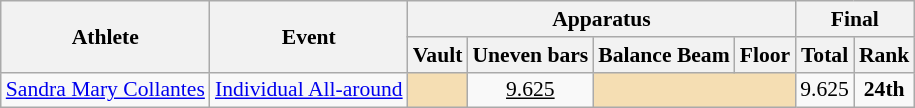<table class="wikitable" style="font-size:90%">
<tr>
<th rowspan="2">Athlete</th>
<th rowspan="2">Event</th>
<th colspan = "4">Apparatus</th>
<th colspan = "2">Final</th>
</tr>
<tr>
<th>Vault</th>
<th>Uneven bars</th>
<th>Balance Beam</th>
<th>Floor</th>
<th>Total</th>
<th>Rank</th>
</tr>
<tr>
<td><a href='#'>Sandra Mary Collantes</a></td>
<td><a href='#'>Individual All-around</a></td>
<td bgcolor=wheat></td>
<td align=center><u>9.625</u></td>
<td colspan=2 bgcolor=wheat></td>
<td align=center>9.625</td>
<td align=center><strong>24th</strong></td>
</tr>
</table>
